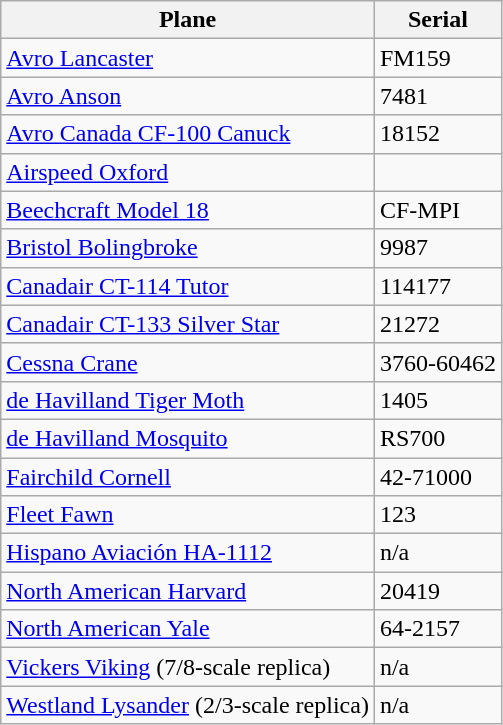<table class="wikitable">
<tr>
<th>Plane</th>
<th>Serial</th>
</tr>
<tr>
<td><a href='#'>Avro Lancaster</a></td>
<td>FM159</td>
</tr>
<tr>
<td><a href='#'>Avro Anson</a></td>
<td>7481</td>
</tr>
<tr>
<td><a href='#'>Avro Canada CF-100 Canuck</a></td>
<td>18152</td>
</tr>
<tr>
<td><a href='#'>Airspeed Oxford</a></td>
<td></td>
</tr>
<tr>
<td><a href='#'>Beechcraft Model 18</a></td>
<td>CF-MPI</td>
</tr>
<tr>
<td><a href='#'>Bristol Bolingbroke</a></td>
<td>9987</td>
</tr>
<tr>
<td><a href='#'>Canadair CT-114 Tutor</a></td>
<td>114177</td>
</tr>
<tr>
<td><a href='#'>Canadair CT-133 Silver Star</a></td>
<td>21272</td>
</tr>
<tr>
<td><a href='#'>Cessna Crane</a></td>
<td>3760-60462</td>
</tr>
<tr>
<td><a href='#'>de Havilland Tiger Moth</a></td>
<td>1405</td>
</tr>
<tr>
<td><a href='#'>de Havilland Mosquito</a></td>
<td>RS700</td>
</tr>
<tr>
<td><a href='#'>Fairchild Cornell</a></td>
<td>42-71000</td>
</tr>
<tr>
<td><a href='#'>Fleet Fawn</a></td>
<td>123</td>
</tr>
<tr>
<td><a href='#'>Hispano Aviación HA-1112</a></td>
<td>n/a</td>
</tr>
<tr>
<td><a href='#'>North American Harvard</a></td>
<td>20419</td>
</tr>
<tr>
<td><a href='#'>North American Yale</a></td>
<td>64-2157</td>
</tr>
<tr>
<td><a href='#'>Vickers Viking</a> (7/8-scale replica)</td>
<td>n/a</td>
</tr>
<tr>
<td><a href='#'>Westland Lysander</a> (2/3-scale replica)</td>
<td>n/a</td>
</tr>
</table>
